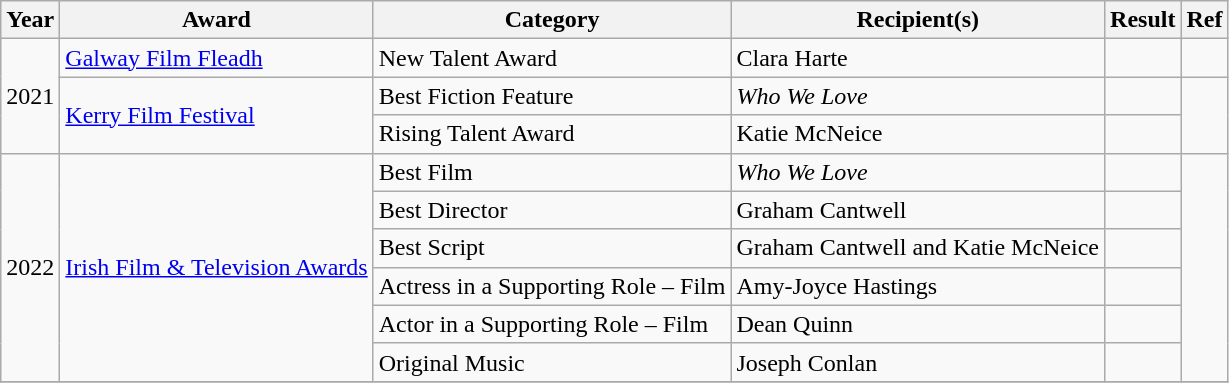<table class="wikitable plainrowheaders">
<tr>
<th>Year</th>
<th>Award</th>
<th>Category</th>
<th>Recipient(s)</th>
<th>Result</th>
<th>Ref</th>
</tr>
<tr>
<td rowspan="3">2021</td>
<td><a href='#'>Galway Film Fleadh</a></td>
<td>New Talent Award</td>
<td>Clara Harte</td>
<td></td>
<td></td>
</tr>
<tr>
<td rowspan="2"><a href='#'>Kerry Film Festival</a></td>
<td>Best Fiction Feature</td>
<td><em>Who We Love</em></td>
<td></td>
<td rowspan="2"></td>
</tr>
<tr>
<td>Rising Talent Award</td>
<td>Katie McNeice</td>
<td></td>
</tr>
<tr>
<td rowspan="6">2022</td>
<td rowspan="6"><a href='#'>Irish Film & Television Awards</a></td>
<td>Best Film</td>
<td><em>Who We Love</em></td>
<td></td>
<td rowspan="6"></td>
</tr>
<tr>
<td>Best Director</td>
<td>Graham Cantwell</td>
<td></td>
</tr>
<tr>
<td>Best Script</td>
<td>Graham Cantwell and Katie McNeice</td>
<td></td>
</tr>
<tr>
<td>Actress in a Supporting Role – Film</td>
<td>Amy-Joyce Hastings</td>
<td></td>
</tr>
<tr>
<td>Actor in a Supporting Role – Film</td>
<td>Dean Quinn</td>
<td></td>
</tr>
<tr>
<td>Original Music</td>
<td>Joseph Conlan</td>
<td></td>
</tr>
<tr>
</tr>
</table>
